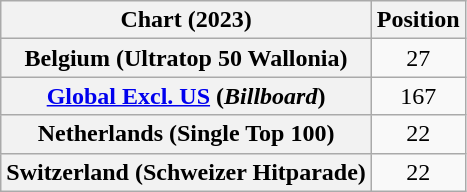<table class="wikitable sortable plainrowheaders" style="text-align:center">
<tr>
<th scope="col">Chart (2023)</th>
<th scope="col">Position</th>
</tr>
<tr>
<th scope="row">Belgium (Ultratop 50 Wallonia)</th>
<td>27</td>
</tr>
<tr>
<th scope="row"><a href='#'>Global Excl. US</a> (<em>Billboard</em>)</th>
<td>167</td>
</tr>
<tr>
<th scope="row">Netherlands (Single Top 100)</th>
<td>22</td>
</tr>
<tr>
<th scope="row">Switzerland (Schweizer Hitparade)</th>
<td>22</td>
</tr>
</table>
